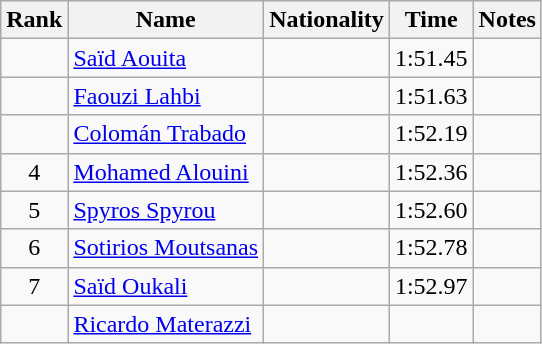<table class="wikitable sortable" style="text-align:center">
<tr>
<th>Rank</th>
<th>Name</th>
<th>Nationality</th>
<th>Time</th>
<th>Notes</th>
</tr>
<tr>
<td></td>
<td align=left><a href='#'>Saïd Aouita</a></td>
<td align=left></td>
<td>1:51.45</td>
<td></td>
</tr>
<tr>
<td></td>
<td align=left><a href='#'>Faouzi Lahbi</a></td>
<td align=left></td>
<td>1:51.63</td>
<td></td>
</tr>
<tr>
<td></td>
<td align=left><a href='#'>Colomán Trabado</a></td>
<td align=left></td>
<td>1:52.19</td>
<td></td>
</tr>
<tr>
<td>4</td>
<td align=left><a href='#'>Mohamed Alouini</a></td>
<td align=left></td>
<td>1:52.36</td>
<td></td>
</tr>
<tr>
<td>5</td>
<td align=left><a href='#'>Spyros Spyrou</a></td>
<td align=left></td>
<td>1:52.60</td>
<td></td>
</tr>
<tr>
<td>6</td>
<td align=left><a href='#'>Sotirios Moutsanas</a></td>
<td align=left></td>
<td>1:52.78</td>
<td></td>
</tr>
<tr>
<td>7</td>
<td align=left><a href='#'>Saïd Oukali</a></td>
<td align=left></td>
<td>1:52.97</td>
<td></td>
</tr>
<tr>
<td></td>
<td align=left><a href='#'>Ricardo Materazzi</a></td>
<td align=left></td>
<td></td>
<td></td>
</tr>
</table>
